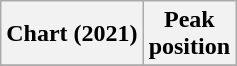<table class="wikitable sortable plainrowheaders" style="text-align:center">
<tr>
<th scope="col">Chart (2021)</th>
<th scope="col">Peak<br>position</th>
</tr>
<tr>
</tr>
</table>
